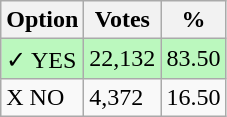<table class="wikitable">
<tr>
<th>Option</th>
<th>Votes</th>
<th>%</th>
</tr>
<tr>
<td style=background:#bbf8be>✓ YES</td>
<td style=background:#bbf8be>22,132</td>
<td style=background:#bbf8be>83.50</td>
</tr>
<tr>
<td>X NO</td>
<td>4,372</td>
<td>16.50</td>
</tr>
</table>
